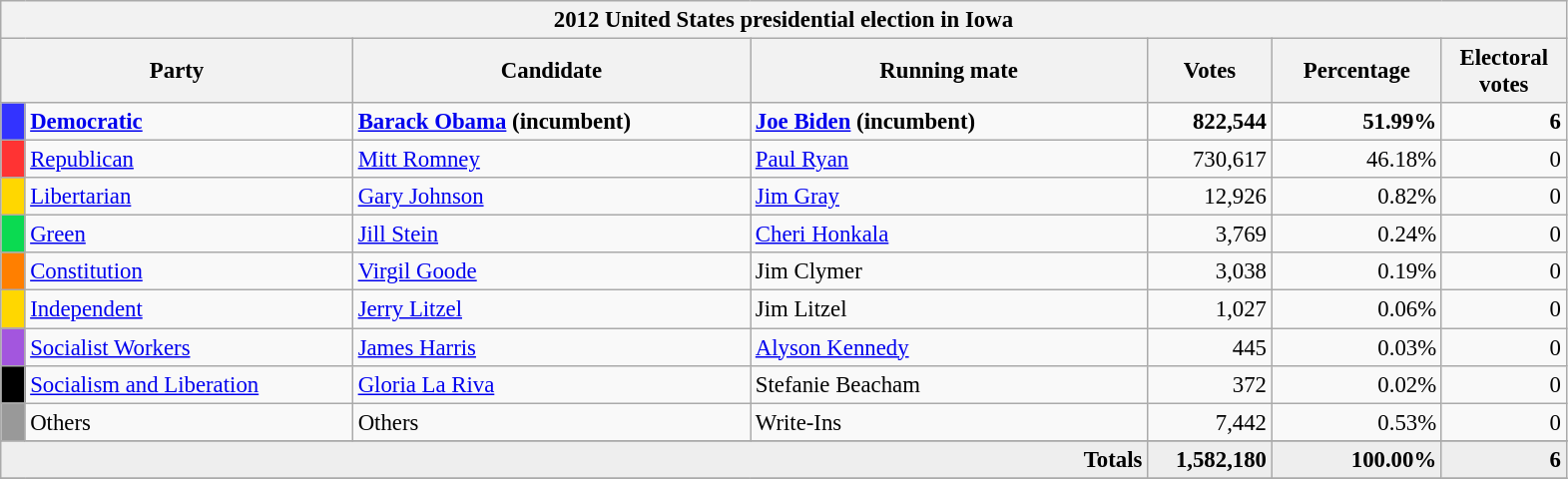<table class="wikitable" style="font-size: 95%;">
<tr>
<th colspan="7">2012 United States presidential election in Iowa</th>
</tr>
<tr>
<th colspan="2" style="width: 15em">Party</th>
<th style="width: 17em">Candidate</th>
<th style="width: 17em">Running mate</th>
<th style="width: 5em">Votes</th>
<th style="width: 7em">Percentage</th>
<th style="width: 5em">Electoral votes</th>
</tr>
<tr>
<th style="background-color:#3333FF; width: 3px"></th>
<td style="width: 130px"><strong><a href='#'>Democratic</a></strong></td>
<td><strong><a href='#'>Barack Obama</a></strong> <strong>(incumbent)</strong></td>
<td><strong><a href='#'>Joe Biden</a></strong> <strong>(incumbent)</strong></td>
<td align="right"><strong>822,544</strong></td>
<td align="right"><strong>51.99%</strong></td>
<td align="right"><strong>6</strong></td>
</tr>
<tr>
<th style="background-color:#FF3333; width: 3px"></th>
<td style="width: 130px"><a href='#'>Republican</a></td>
<td><a href='#'>Mitt Romney</a></td>
<td><a href='#'>Paul Ryan</a></td>
<td align="right">730,617</td>
<td align="right">46.18%</td>
<td align="right">0</td>
</tr>
<tr>
<th style="background-color:#FFD700; width: 3px"></th>
<td style="width: 130px"><a href='#'>Libertarian</a></td>
<td><a href='#'>Gary Johnson</a></td>
<td><a href='#'>Jim Gray</a></td>
<td align="right">12,926</td>
<td align="right">0.82%</td>
<td align="right">0</td>
</tr>
<tr>
<th style="background-color:#0BDA51; width: 3px"></th>
<td style="width: 130px"><a href='#'>Green</a></td>
<td><a href='#'>Jill Stein</a></td>
<td><a href='#'>Cheri Honkala</a></td>
<td align="right">3,769</td>
<td align="right">0.24%</td>
<td align="right">0</td>
</tr>
<tr>
<th style="background-color:#FF7F00; width: 3px"></th>
<td style="width: 130px"><a href='#'>Constitution</a></td>
<td><a href='#'>Virgil Goode</a></td>
<td>Jim Clymer</td>
<td align="right">3,038</td>
<td align="right">0.19%</td>
<td align="right">0</td>
</tr>
<tr>
<th style="background-color:#FFD700; width: 3px"></th>
<td style="width: 130px"><a href='#'>Independent</a></td>
<td><a href='#'>Jerry Litzel</a></td>
<td>Jim Litzel</td>
<td align="right">1,027</td>
<td align="right">0.06%</td>
<td align="right">0</td>
</tr>
<tr>
<th style="background-color:#A356DE; width: 3px"></th>
<td style="width: 130px"><a href='#'>Socialist Workers</a></td>
<td><a href='#'>James Harris</a></td>
<td><a href='#'>Alyson Kennedy</a></td>
<td align="right">445</td>
<td align="right">0.03%</td>
<td align="right">0</td>
</tr>
<tr>
<th style="background-color:black; width: 3px"></th>
<td style="width: 130px"><a href='#'>Socialism and Liberation</a></td>
<td><a href='#'>Gloria La Riva</a></td>
<td>Stefanie Beacham</td>
<td align="right">372</td>
<td align="right">0.02%</td>
<td align="right">0</td>
</tr>
<tr>
<th style="background-color:#999999; width: 3px"></th>
<td style="width: 130px">Others</td>
<td>Others</td>
<td>Write-Ins</td>
<td align="right">7,442</td>
<td align="right">0.53%</td>
<td align="right">0</td>
</tr>
<tr>
</tr>
<tr bgcolor="#EEEEEE">
<td colspan="4" align="right"><strong>Totals</strong></td>
<td align="right"><strong>1,582,180</strong></td>
<td align="right"><strong>100.00%</strong></td>
<td align="right"><strong>6</strong></td>
</tr>
<tr bgcolor="#EEEEEE">
</tr>
</table>
